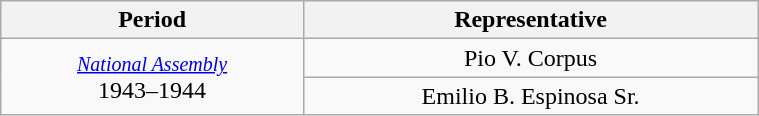<table class="wikitable" style="text-align:center; width:40%;">
<tr>
<th width="40%">Period</th>
<th>Representative</th>
</tr>
<tr>
<td rowspan="2"><small><a href='#'><em>National Assembly</em></a></small><br>1943–1944</td>
<td>Pio V. Corpus</td>
</tr>
<tr>
<td>Emilio B. Espinosa Sr.</td>
</tr>
</table>
